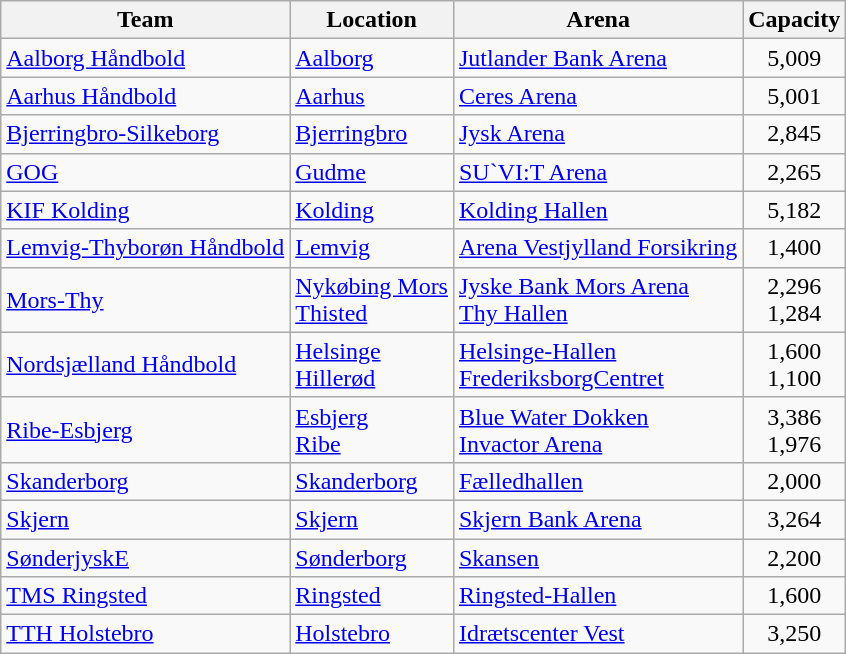<table class="wikitable sortable" style="text-align: left;">
<tr>
<th>Team</th>
<th>Location</th>
<th>Arena</th>
<th>Capacity</th>
</tr>
<tr>
<td><a href='#'>Aalborg Håndbold</a></td>
<td><a href='#'>Aalborg</a></td>
<td><a href='#'>Jutlander Bank Arena</a></td>
<td align="center">5,009</td>
</tr>
<tr>
<td><a href='#'>Aarhus Håndbold</a></td>
<td><a href='#'>Aarhus</a></td>
<td><a href='#'>Ceres Arena</a></td>
<td align="center">5,001</td>
</tr>
<tr>
<td><a href='#'>Bjerringbro-Silkeborg</a></td>
<td><a href='#'>Bjerringbro</a></td>
<td><a href='#'>Jysk Arena</a></td>
<td align="center">2,845</td>
</tr>
<tr>
<td><a href='#'>GOG</a></td>
<td><a href='#'>Gudme</a></td>
<td><a href='#'>SU`VI:T Arena</a></td>
<td align="center">2,265</td>
</tr>
<tr>
<td><a href='#'>KIF Kolding</a></td>
<td><a href='#'>Kolding</a></td>
<td><a href='#'>Kolding Hallen</a></td>
<td align="center">5,182</td>
</tr>
<tr>
<td><a href='#'>Lemvig-Thyborøn Håndbold</a></td>
<td><a href='#'>Lemvig</a></td>
<td><a href='#'>Arena Vestjylland Forsikring</a></td>
<td align="center">1,400</td>
</tr>
<tr>
<td><a href='#'>Mors-Thy</a></td>
<td><a href='#'>Nykøbing Mors</a><br><a href='#'>Thisted</a></td>
<td><a href='#'>Jyske Bank Mors Arena</a><br><a href='#'>Thy Hallen</a></td>
<td align="center">2,296<br>1,284</td>
</tr>
<tr>
<td><a href='#'>Nordsjælland Håndbold</a></td>
<td><a href='#'>Helsinge</a><br><a href='#'>Hillerød</a></td>
<td><a href='#'>Helsinge-Hallen</a><br><a href='#'>FrederiksborgCentret</a></td>
<td align="center">1,600<br>1,100</td>
</tr>
<tr>
<td><a href='#'>Ribe-Esbjerg</a></td>
<td><a href='#'>Esbjerg</a><br><a href='#'>Ribe</a></td>
<td><a href='#'>Blue Water Dokken</a><br><a href='#'>Invactor Arena</a></td>
<td align="center">3,386<br>1,976</td>
</tr>
<tr>
<td><a href='#'>Skanderborg</a></td>
<td><a href='#'>Skanderborg</a></td>
<td><a href='#'>Fælledhallen</a></td>
<td align="center">2,000</td>
</tr>
<tr>
<td><a href='#'>Skjern</a></td>
<td><a href='#'>Skjern</a></td>
<td><a href='#'>Skjern Bank Arena</a></td>
<td align="center">3,264</td>
</tr>
<tr>
<td><a href='#'>SønderjyskE</a></td>
<td><a href='#'>Sønderborg</a></td>
<td><a href='#'>Skansen</a></td>
<td align="center">2,200</td>
</tr>
<tr>
<td><a href='#'>TMS Ringsted</a></td>
<td><a href='#'>Ringsted</a></td>
<td><a href='#'>Ringsted-Hallen</a></td>
<td align="center">1,600</td>
</tr>
<tr>
<td><a href='#'>TTH Holstebro</a></td>
<td><a href='#'>Holstebro</a></td>
<td><a href='#'>Idrætscenter Vest</a></td>
<td align="center">3,250</td>
</tr>
</table>
